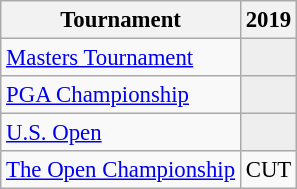<table class="wikitable" style="font-size:95%;text-align:center;">
<tr>
<th>Tournament</th>
<th>2019</th>
</tr>
<tr>
<td align=left><a href='#'>Masters Tournament</a></td>
<td style= "background:#eeeeee;"></td>
</tr>
<tr>
<td align=left><a href='#'>PGA Championship</a></td>
<td style= "background:#eeeeee;"></td>
</tr>
<tr>
<td align=left><a href='#'>U.S. Open</a></td>
<td style="background:#eeeeee;"></td>
</tr>
<tr>
<td align=left><a href='#'>The Open Championship</a></td>
<td>CUT</td>
</tr>
</table>
